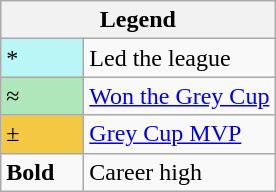<table class="wikitable mw-collapsible">
<tr>
<th colspan="2">Legend</th>
</tr>
<tr>
<td style="background:#bbf6f6; width:3em;">*</td>
<td>Led the league</td>
</tr>
<tr>
<td style="background:#afe6ba; width:3em;">≈</td>
<td><a href='#'>Won the Grey Cup</a></td>
</tr>
<tr>
<td style="background:#f4c842; width:3em;">±</td>
<td><a href='#'>Grey Cup MVP</a></td>
</tr>
<tr>
<td><strong>Bold</strong></td>
<td>Career high</td>
</tr>
</table>
